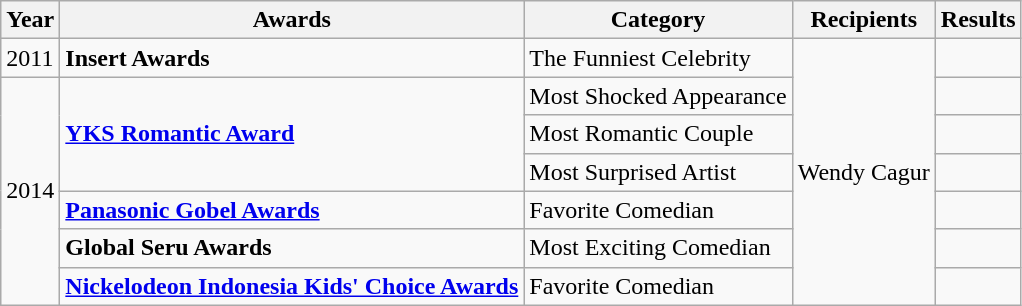<table class="wikitable">
<tr>
<th>Year</th>
<th>Awards</th>
<th>Category</th>
<th>Recipients</th>
<th>Results</th>
</tr>
<tr>
<td>2011</td>
<td><strong>Insert Awards</strong></td>
<td>The Funniest Celebrity</td>
<td rowspan= "7">Wendy Cagur</td>
<td></td>
</tr>
<tr>
<td rowspan= "6">2014</td>
<td rowspan= "3"><strong><a href='#'>YKS Romantic Award</a></strong></td>
<td>Most Shocked Appearance</td>
<td></td>
</tr>
<tr>
<td>Most Romantic Couple</td>
<td></td>
</tr>
<tr>
<td>Most Surprised Artist</td>
<td></td>
</tr>
<tr>
<td><strong><a href='#'>Panasonic Gobel Awards</a></strong></td>
<td>Favorite Comedian</td>
<td></td>
</tr>
<tr>
<td><strong>Global Seru Awards</strong></td>
<td>Most Exciting Comedian</td>
<td></td>
</tr>
<tr>
<td><strong><a href='#'>Nickelodeon Indonesia Kids' Choice Awards</a></strong></td>
<td>Favorite Comedian</td>
<td></td>
</tr>
</table>
